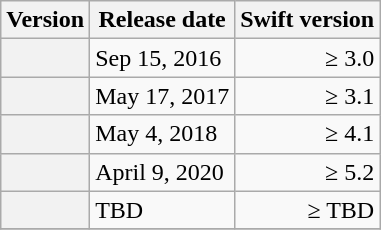<table class="wikitable sortable">
<tr>
<th>Version</th>
<th>Release date</th>
<th>Swift version</th>
</tr>
<tr>
<th></th>
<td>Sep 15, 2016</td>
<td style="text-align:right;">≥ 3.0</td>
</tr>
<tr>
<th></th>
<td>May 17, 2017</td>
<td style="text-align:right;">≥ 3.1</td>
</tr>
<tr>
<th></th>
<td>May 4, 2018</td>
<td style="text-align:right;">≥ 4.1</td>
</tr>
<tr>
<th></th>
<td>April 9, 2020</td>
<td style="text-align:right;">≥ 5.2</td>
</tr>
<tr>
<th></th>
<td>TBD</td>
<td style="text-align:right;">≥ TBD</td>
</tr>
<tr>
</tr>
</table>
